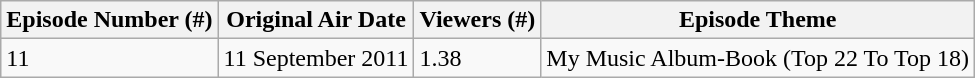<table class="wikitable">
<tr>
<th>Episode Number (#)</th>
<th>Original Air Date</th>
<th>Viewers (#)</th>
<th>Episode Theme</th>
</tr>
<tr>
<td>11</td>
<td>11 September 2011</td>
<td>1.38</td>
<td>My Music Album-Book (Top 22 To Top 18)</td>
</tr>
</table>
